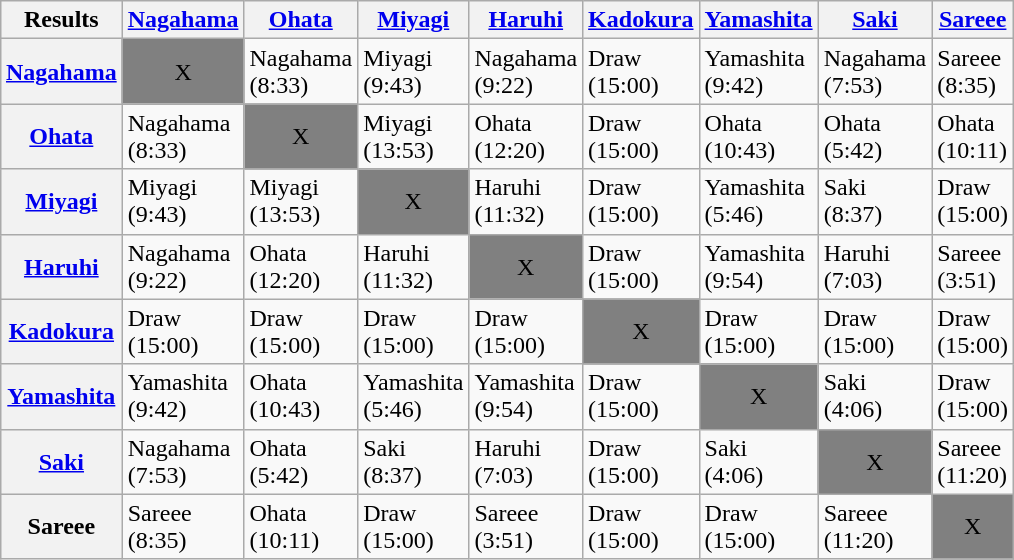<table class="wikitable" align=center style="margin: 1em auto 1em auto">
<tr>
<th>Results</th>
<th><a href='#'>Nagahama</a></th>
<th><a href='#'>Ohata</a></th>
<th><a href='#'>Miyagi</a></th>
<th><a href='#'>Haruhi</a></th>
<th><a href='#'>Kadokura</a></th>
<th><a href='#'>Yamashita</a></th>
<th><a href='#'>Saki</a></th>
<th><a href='#'>Sareee</a></th>
</tr>
<tr>
<th><a href='#'>Nagahama</a></th>
<td bgcolor=grey align="center">X</td>
<td>Nagahama<br>(8:33)</td>
<td>Miyagi<br>(9:43)</td>
<td>Nagahama<br>(9:22)</td>
<td>Draw<br>(15:00)</td>
<td>Yamashita<br>(9:42)</td>
<td>Nagahama<br>(7:53)</td>
<td>Sareee<br>(8:35)</td>
</tr>
<tr>
<th><a href='#'>Ohata</a></th>
<td>Nagahama<br>(8:33)</td>
<td bgcolor=grey align="center">X</td>
<td>Miyagi<br>(13:53)</td>
<td>Ohata<br>(12:20)</td>
<td>Draw<br>(15:00)</td>
<td>Ohata<br>(10:43)</td>
<td>Ohata<br>(5:42)</td>
<td>Ohata<br>(10:11)</td>
</tr>
<tr>
<th><a href='#'>Miyagi</a></th>
<td>Miyagi<br>(9:43)</td>
<td>Miyagi<br>(13:53)</td>
<td bgcolor=grey align="center">X</td>
<td>Haruhi<br>(11:32)</td>
<td>Draw<br>(15:00)</td>
<td>Yamashita<br>(5:46)</td>
<td>Saki<br>(8:37)</td>
<td>Draw<br>(15:00)</td>
</tr>
<tr>
<th><a href='#'>Haruhi</a></th>
<td>Nagahama<br>(9:22)</td>
<td>Ohata<br>(12:20)</td>
<td>Haruhi<br>(11:32)</td>
<td bgcolor=grey align="center">X</td>
<td>Draw<br>(15:00)</td>
<td>Yamashita<br>(9:54)</td>
<td>Haruhi<br>(7:03)</td>
<td>Sareee<br>(3:51)</td>
</tr>
<tr>
<th><a href='#'>Kadokura</a></th>
<td>Draw<br>(15:00)</td>
<td>Draw<br>(15:00)</td>
<td>Draw<br>(15:00)</td>
<td>Draw<br>(15:00)</td>
<td bgcolor=grey align="center">X</td>
<td>Draw<br>(15:00)</td>
<td>Draw<br>(15:00)</td>
<td>Draw<br>(15:00)</td>
</tr>
<tr>
<th><a href='#'>Yamashita</a></th>
<td>Yamashita<br>(9:42)</td>
<td>Ohata<br>(10:43)</td>
<td>Yamashita<br>(5:46)</td>
<td>Yamashita<br>(9:54)</td>
<td>Draw<br>(15:00)</td>
<td bgcolor=grey align="center">X</td>
<td>Saki<br>(4:06)</td>
<td>Draw<br>(15:00)</td>
</tr>
<tr>
<th><a href='#'>Saki</a></th>
<td>Nagahama<br>(7:53)</td>
<td>Ohata<br>(5:42)</td>
<td>Saki<br>(8:37)</td>
<td>Haruhi<br>(7:03)</td>
<td>Draw<br>(15:00)</td>
<td>Saki<br>(4:06)</td>
<td bgcolor=grey align="center">X</td>
<td>Sareee<br>(11:20)</td>
</tr>
<tr>
<th>Sareee</th>
<td>Sareee<br>(8:35)</td>
<td>Ohata<br>(10:11)</td>
<td>Draw<br>(15:00)</td>
<td>Sareee<br>(3:51)</td>
<td>Draw<br>(15:00)</td>
<td>Draw<br>(15:00)</td>
<td>Sareee<br>(11:20)</td>
<td bgcolor=grey align="center">X</td>
</tr>
</table>
